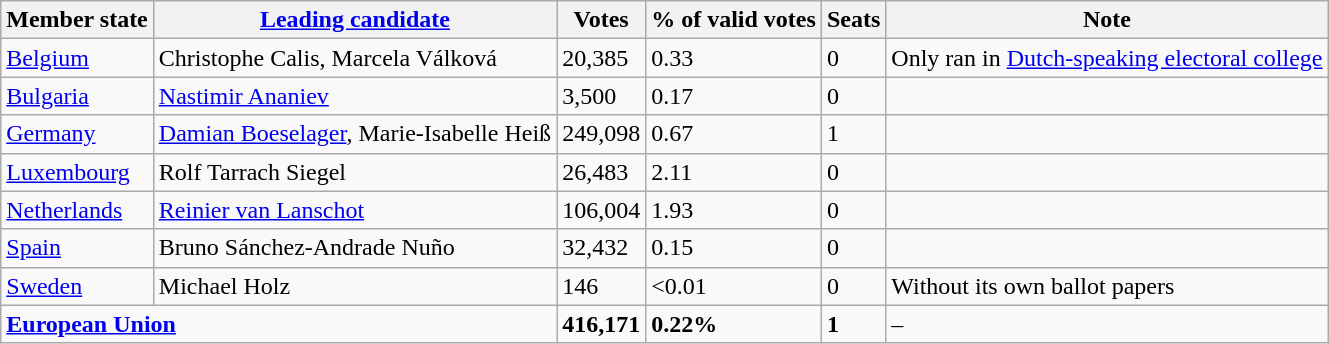<table class="wikitable">
<tr>
<th>Member state</th>
<th><a href='#'>Leading candidate</a></th>
<th>Votes</th>
<th>% of valid votes</th>
<th>Seats</th>
<th>Note</th>
</tr>
<tr>
<td> <a href='#'>Belgium</a></td>
<td>Christophe Calis, Marcela Válková</td>
<td>20,385</td>
<td>0.33</td>
<td>0</td>
<td>Only ran in <a href='#'>Dutch-speaking electoral college</a></td>
</tr>
<tr>
<td> <a href='#'>Bulgaria</a></td>
<td><a href='#'>Nastimir Ananiev</a></td>
<td>3,500</td>
<td>0.17</td>
<td>0</td>
<td></td>
</tr>
<tr>
<td> <a href='#'>Germany</a></td>
<td><a href='#'>Damian Boeselager</a>, Marie-Isabelle Heiß</td>
<td>249,098</td>
<td>0.67</td>
<td>1</td>
<td></td>
</tr>
<tr>
<td> <a href='#'>Luxembourg</a></td>
<td>Rolf Tarrach Siegel</td>
<td>26,483</td>
<td>2.11</td>
<td>0</td>
<td></td>
</tr>
<tr>
<td> <a href='#'>Netherlands</a></td>
<td><a href='#'>Reinier van Lanschot</a></td>
<td>106,004</td>
<td>1.93</td>
<td>0</td>
<td></td>
</tr>
<tr>
<td> <a href='#'>Spain</a></td>
<td>Bruno Sánchez-Andrade Nuño</td>
<td>32,432</td>
<td>0.15</td>
<td>0</td>
<td></td>
</tr>
<tr>
<td> <a href='#'>Sweden</a></td>
<td>Michael Holz</td>
<td>146</td>
<td><0.01</td>
<td>0</td>
<td>Without its own ballot papers</td>
</tr>
<tr>
<td colspan="2"><strong> <a href='#'>European Union</a></strong></td>
<td><strong>416,171</strong></td>
<td><strong>0.22%</strong></td>
<td><strong>1</strong></td>
<td>–</td>
</tr>
</table>
